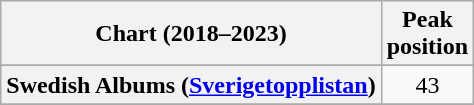<table class="wikitable sortable plainrowheaders" style="text-align:center">
<tr>
<th scope="col">Chart (2018–2023)</th>
<th scope="col">Peak<br> position</th>
</tr>
<tr>
</tr>
<tr>
<th scope="row">Swedish Albums (<a href='#'>Sverigetopplistan</a>)</th>
<td>43</td>
</tr>
<tr>
</tr>
<tr>
</tr>
</table>
